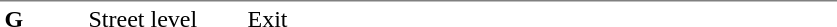<table table border=0 cellspacing=0 cellpadding=3>
<tr>
<td style="border-top:solid 1px gray;" width=50 valign=top><strong>G</strong></td>
<td style="border-top:solid 1px gray;" width=100 valign=top>Street level</td>
<td style="border-top:solid 1px gray;" width=390 valign=top>Exit</td>
</tr>
</table>
